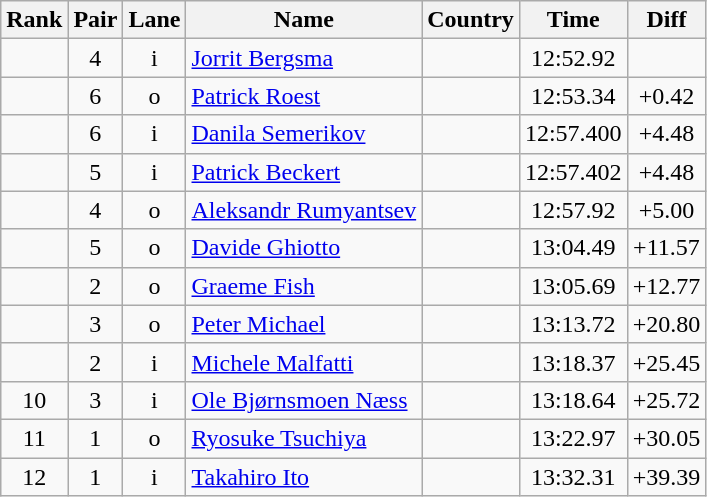<table class="wikitable sortable" style="text-align:center">
<tr>
<th>Rank</th>
<th>Pair</th>
<th>Lane</th>
<th>Name</th>
<th>Country</th>
<th>Time</th>
<th>Diff</th>
</tr>
<tr>
<td></td>
<td>4</td>
<td>i</td>
<td align=left><a href='#'>Jorrit Bergsma</a></td>
<td align=left></td>
<td>12:52.92</td>
<td></td>
</tr>
<tr>
<td></td>
<td>6</td>
<td>o</td>
<td align=left><a href='#'>Patrick Roest</a></td>
<td align=left></td>
<td>12:53.34</td>
<td>+0.42</td>
</tr>
<tr>
<td></td>
<td>6</td>
<td>i</td>
<td align=left><a href='#'>Danila Semerikov</a></td>
<td align=left></td>
<td>12:57.400</td>
<td>+4.48</td>
</tr>
<tr>
<td></td>
<td>5</td>
<td>i</td>
<td align=left><a href='#'>Patrick Beckert</a></td>
<td align=left></td>
<td>12:57.402</td>
<td>+4.48</td>
</tr>
<tr>
<td></td>
<td>4</td>
<td>o</td>
<td align=left><a href='#'>Aleksandr Rumyantsev</a></td>
<td align=left></td>
<td>12:57.92</td>
<td>+5.00</td>
</tr>
<tr>
<td></td>
<td>5</td>
<td>o</td>
<td align=left><a href='#'>Davide Ghiotto</a></td>
<td align=left></td>
<td>13:04.49</td>
<td>+11.57</td>
</tr>
<tr>
<td></td>
<td>2</td>
<td>o</td>
<td align=left><a href='#'>Graeme Fish</a></td>
<td align=left></td>
<td>13:05.69</td>
<td>+12.77</td>
</tr>
<tr>
<td></td>
<td>3</td>
<td>o</td>
<td align=left><a href='#'>Peter Michael</a></td>
<td align=left></td>
<td>13:13.72</td>
<td>+20.80</td>
</tr>
<tr>
<td></td>
<td>2</td>
<td>i</td>
<td align=left><a href='#'>Michele Malfatti</a></td>
<td align=left></td>
<td>13:18.37</td>
<td>+25.45</td>
</tr>
<tr>
<td>10</td>
<td>3</td>
<td>i</td>
<td align=left><a href='#'>Ole Bjørnsmoen Næss</a></td>
<td align=left></td>
<td>13:18.64</td>
<td>+25.72</td>
</tr>
<tr>
<td>11</td>
<td>1</td>
<td>o</td>
<td align=left><a href='#'>Ryosuke Tsuchiya</a></td>
<td align=left></td>
<td>13:22.97</td>
<td>+30.05</td>
</tr>
<tr>
<td>12</td>
<td>1</td>
<td>i</td>
<td align=left><a href='#'>Takahiro Ito</a></td>
<td align=left></td>
<td>13:32.31</td>
<td>+39.39</td>
</tr>
</table>
